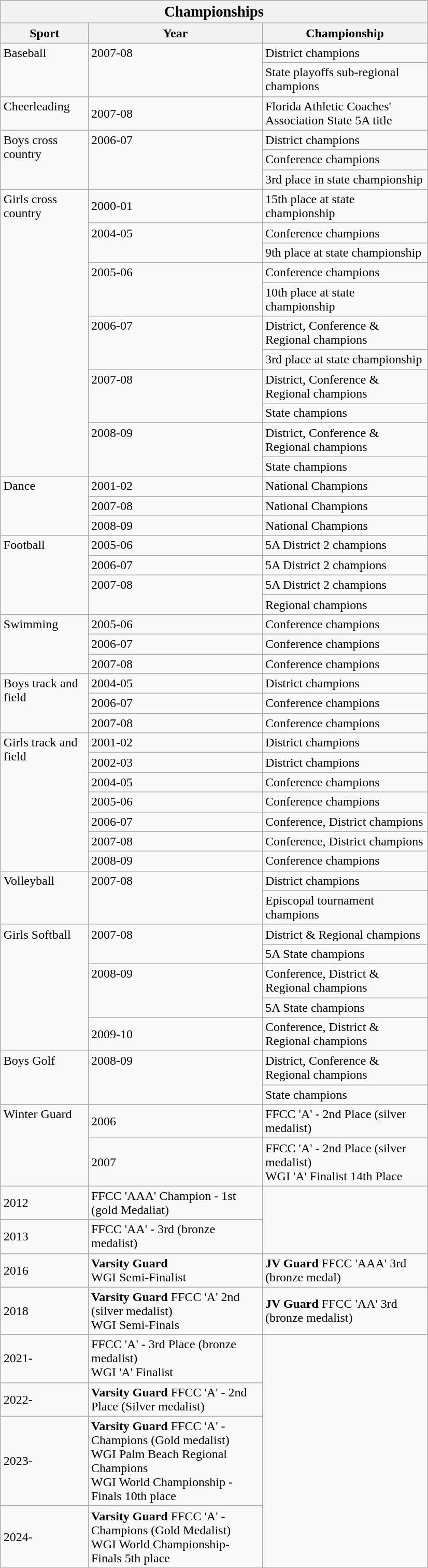<table class="wikitable collapsible collapsed" width=550px style="margin: auto;">
<tr>
<th colspan="7" style="text-align:center;" bgcolor=""><big><strong>Championships</strong></big></th>
</tr>
<tr>
<th>Sport</th>
<th>Year</th>
<th>Championship</th>
</tr>
<tr>
<td rowspan="2" style="vertical-align:top;">Baseball</td>
<td rowspan="2" style="vertical-align:top;">2007-08</td>
<td>District champions</td>
</tr>
<tr>
<td>State playoffs sub-regional champions</td>
</tr>
<tr>
<td style="vertical-align:top;">Cheerleading</td>
<td>2007-08</td>
<td>Florida Athletic Coaches' Association State 5A title</td>
</tr>
<tr>
<td rowspan="3" style="vertical-align:top;">Boys cross country</td>
<td rowspan="3" style="vertical-align:top;">2006-07</td>
<td>District champions</td>
</tr>
<tr>
<td>Conference champions</td>
</tr>
<tr>
<td>3rd place in state championship</td>
</tr>
<tr>
<td rowspan="11" style="vertical-align:top;">Girls cross country</td>
<td>2000-01</td>
<td>15th place at state championship</td>
</tr>
<tr>
<td rowspan="2" style="vertical-align:top;">2004-05</td>
<td>Conference champions</td>
</tr>
<tr>
<td>9th place at state championship</td>
</tr>
<tr>
<td rowspan="2" style="vertical-align:top;">2005-06</td>
<td>Conference champions</td>
</tr>
<tr>
<td>10th place at state championship</td>
</tr>
<tr>
<td rowspan="2" style="vertical-align:top;">2006-07</td>
<td>District, Conference & Regional champions</td>
</tr>
<tr>
<td>3rd place at state championship</td>
</tr>
<tr>
<td rowspan="2" style="vertical-align:top;">2007-08</td>
<td>District, Conference & Regional champions</td>
</tr>
<tr>
<td>State champions</td>
</tr>
<tr>
<td rowspan="2" style="vertical-align:top;">2008-09</td>
<td>District, Conference & Regional champions</td>
</tr>
<tr>
<td>State champions</td>
</tr>
<tr>
<td rowspan="3" style="vertical-align:top;">Dance</td>
<td>2001-02</td>
<td>National Champions</td>
</tr>
<tr>
<td>2007-08</td>
<td>National Champions</td>
</tr>
<tr>
<td>2008-09</td>
<td>National Champions</td>
</tr>
<tr>
<td rowspan="4" style="vertical-align:top;">Football</td>
<td>2005-06</td>
<td>5A District 2 champions</td>
</tr>
<tr>
<td>2006-07</td>
<td>5A District 2 champions</td>
</tr>
<tr>
<td rowspan="2" style="vertical-align:top;">2007-08</td>
<td>5A District 2 champions</td>
</tr>
<tr>
<td>Regional champions</td>
</tr>
<tr>
<td rowspan="3" style="vertical-align:top;">Swimming</td>
<td>2005-06</td>
<td>Conference champions</td>
</tr>
<tr>
<td>2006-07</td>
<td>Conference champions</td>
</tr>
<tr>
<td>2007-08</td>
<td>Conference champions</td>
</tr>
<tr>
<td rowspan="3" style="vertical-align:top;">Boys track and field</td>
<td>2004-05</td>
<td>District champions</td>
</tr>
<tr>
<td>2006-07</td>
<td>Conference champions</td>
</tr>
<tr>
<td>2007-08</td>
<td>Conference champions</td>
</tr>
<tr>
<td rowspan="7" style="vertical-align:top;">Girls track and field</td>
<td>2001-02</td>
<td>District champions</td>
</tr>
<tr>
<td>2002-03</td>
<td>District champions</td>
</tr>
<tr>
<td>2004-05</td>
<td>Conference champions</td>
</tr>
<tr>
<td>2005-06</td>
<td>Conference champions</td>
</tr>
<tr>
<td>2006-07</td>
<td>Conference, District champions</td>
</tr>
<tr>
<td>2007-08</td>
<td>Conference, District champions</td>
</tr>
<tr>
<td>2008-09</td>
<td>Conference champions</td>
</tr>
<tr>
<td rowspan="2" style="vertical-align:top;">Volleyball</td>
<td rowspan="2" style="vertical-align:top;">2007-08</td>
<td>District champions</td>
</tr>
<tr>
<td>Episcopal tournament champions</td>
</tr>
<tr>
<td rowspan="5" style="vertical-align:top;">Girls Softball</td>
<td rowspan="2" style="vertical-align:top;">2007-08</td>
<td>District & Regional champions</td>
</tr>
<tr>
<td>5A State champions</td>
</tr>
<tr>
<td rowspan="2" style="vertical-align:top;">2008-09</td>
<td>Conference, District & Regional champions</td>
</tr>
<tr>
<td>5A State champions</td>
</tr>
<tr>
<td>2009-10</td>
<td>Conference, District & Regional champions</td>
</tr>
<tr>
<td rowspan="2" style="vertical-align:top;">Boys Golf</td>
<td rowspan="2" style="vertical-align:top;">2008-09</td>
<td>District, Conference & Regional champions</td>
</tr>
<tr>
<td>State champions</td>
</tr>
<tr>
<td rowspan="2" style="vertical-align:top;">Winter Guard</td>
<td>2006</td>
<td>FFCC 'A' - 2nd Place (silver medalist)</td>
</tr>
<tr>
<td>2007</td>
<td>FFCC 'A' - 2nd Place (silver medalist)<br>WGI 'A' Finalist 14th Place</td>
</tr>
<tr>
<td>2012</td>
<td>FFCC 'AAA' Champion - 1st (gold Medaliat)</td>
</tr>
<tr>
<td>2013</td>
<td>FFCC 'AA' - 3rd (bronze medalist)</td>
</tr>
<tr>
<td>2016</td>
<td><strong>Varsity Guard</strong><br>WGI Semi-Finalist</td>
<td><strong>JV Guard</strong> FFCC 'AAA' 3rd (bronze medal)</td>
</tr>
<tr>
<td>2018</td>
<td><strong>Varsity Guard</strong> FFCC 'A' 2nd (silver medalist)<br>WGI Semi-Finals</td>
<td><strong>JV Guard</strong> FFCC 'AA' 3rd (bronze medalist)</td>
</tr>
<tr>
<td>2021-</td>
<td>FFCC 'A' - 3rd Place (bronze medalist)<br>WGI 'A' Finalist</td>
</tr>
<tr>
<td>2022-</td>
<td><strong>Varsity Guard</strong> FFCC 'A' - 2nd Place (Silver medalist)</td>
</tr>
<tr>
<td>2023-</td>
<td><strong>Varsity Guard</strong> FFCC 'A' - Champions (Gold medalist)<br>WGI Palm Beach Regional Champions<br>WGI World Championship - Finals 10th place</td>
</tr>
<tr>
<td>2024-</td>
<td><strong>Varsity Guard</strong> FFCC 'A' - Champions (Gold Medalist)<br>WGI World Championship- Finals 5th place</td>
</tr>
</table>
